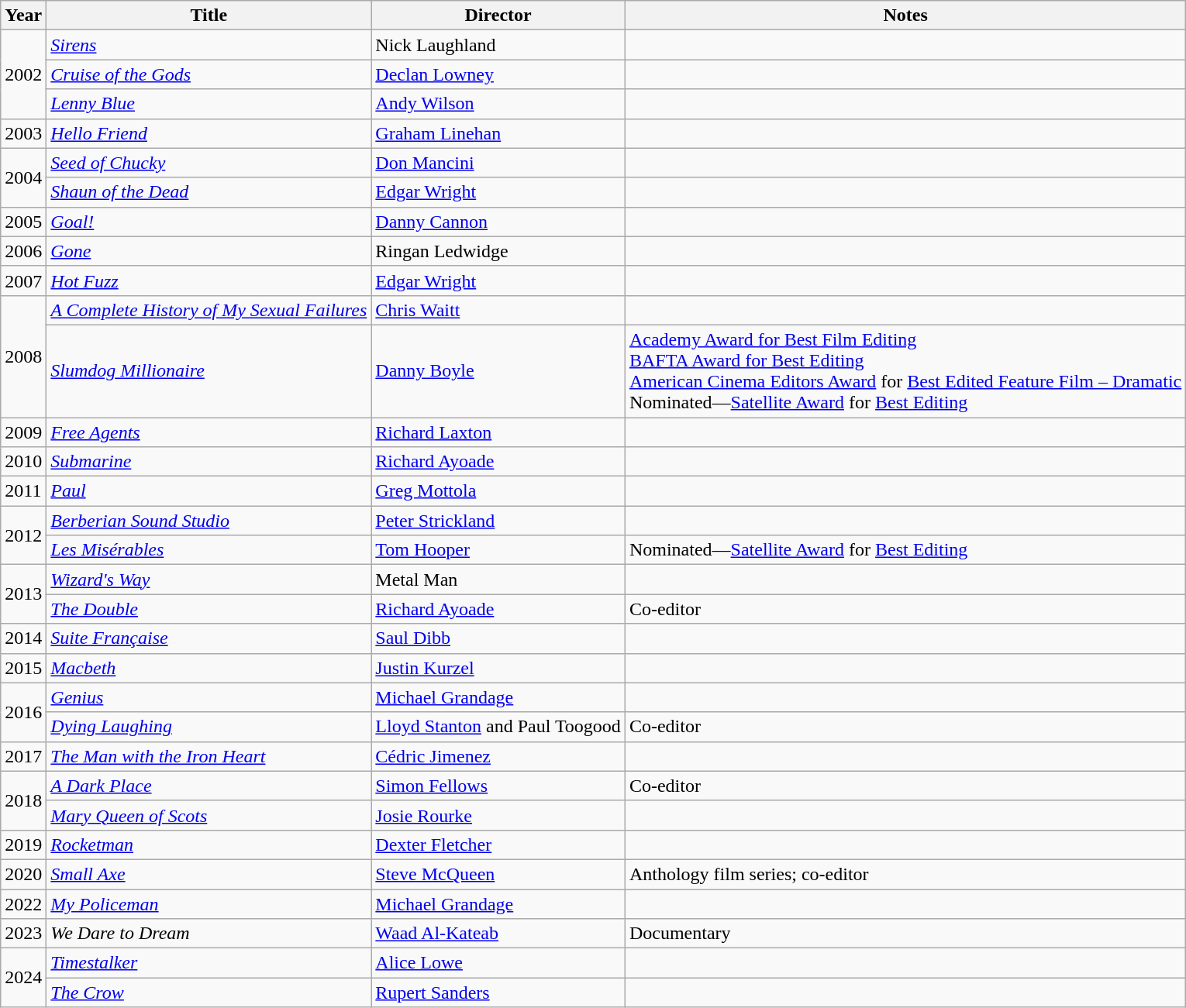<table class="wikitable">
<tr>
<th>Year</th>
<th>Title</th>
<th>Director</th>
<th>Notes</th>
</tr>
<tr>
<td rowspan="3">2002</td>
<td><a href='#'><em>Sirens</em></a></td>
<td>Nick Laughland</td>
<td></td>
</tr>
<tr>
<td><em><a href='#'>Cruise of the Gods</a></em></td>
<td><a href='#'>Declan Lowney</a></td>
<td></td>
</tr>
<tr>
<td><em><a href='#'>Lenny Blue</a></em></td>
<td><a href='#'>Andy Wilson</a></td>
<td></td>
</tr>
<tr>
<td>2003</td>
<td><em><a href='#'>Hello Friend</a></em></td>
<td><a href='#'>Graham Linehan</a></td>
<td></td>
</tr>
<tr>
<td rowspan=2>2004</td>
<td><em><a href='#'>Seed of Chucky</a></em></td>
<td><a href='#'>Don Mancini</a></td>
<td></td>
</tr>
<tr>
<td><em><a href='#'>Shaun of the Dead</a></em></td>
<td><a href='#'>Edgar Wright</a></td>
<td></td>
</tr>
<tr>
<td>2005</td>
<td><em><a href='#'>Goal!</a></em></td>
<td><a href='#'>Danny Cannon</a></td>
<td></td>
</tr>
<tr>
<td>2006</td>
<td><a href='#'><em>Gone</em></a></td>
<td>Ringan Ledwidge</td>
<td></td>
</tr>
<tr>
<td>2007</td>
<td><em><a href='#'>Hot Fuzz</a></em></td>
<td><a href='#'>Edgar Wright</a></td>
<td></td>
</tr>
<tr>
<td rowspan="2">2008</td>
<td><em><a href='#'>A Complete History of My Sexual Failures</a></em></td>
<td><a href='#'>Chris Waitt</a></td>
<td></td>
</tr>
<tr>
<td><em><a href='#'>Slumdog Millionaire</a></em></td>
<td><a href='#'>Danny Boyle</a></td>
<td><a href='#'>Academy Award for Best Film Editing</a><br><a href='#'>BAFTA Award for Best Editing</a><br><a href='#'>American Cinema Editors Award</a> for <a href='#'>Best Edited Feature Film – Dramatic</a><br>Nominated—<a href='#'>Satellite Award</a> for <a href='#'>Best Editing</a></td>
</tr>
<tr>
<td>2009</td>
<td><em><a href='#'>Free Agents</a></em></td>
<td><a href='#'>Richard Laxton</a></td>
<td></td>
</tr>
<tr>
<td>2010</td>
<td><a href='#'><em>Submarine</em></a></td>
<td><a href='#'>Richard Ayoade</a></td>
<td></td>
</tr>
<tr>
<td>2011</td>
<td><em><a href='#'>Paul</a></em></td>
<td><a href='#'>Greg Mottola</a></td>
<td></td>
</tr>
<tr>
<td rowspan="2">2012</td>
<td><em><a href='#'>Berberian Sound Studio</a></em></td>
<td><a href='#'>Peter Strickland</a></td>
<td></td>
</tr>
<tr>
<td><em><a href='#'>Les Misérables</a></em></td>
<td><a href='#'>Tom Hooper</a></td>
<td>Nominated—<a href='#'>Satellite Award</a> for <a href='#'>Best Editing</a></td>
</tr>
<tr>
<td rowspan="2">2013</td>
<td><em><a href='#'>Wizard's Way</a></em></td>
<td>Metal Man</td>
<td></td>
</tr>
<tr>
<td><a href='#'><em>The Double</em></a></td>
<td><a href='#'>Richard Ayoade</a></td>
<td>Co-editor</td>
</tr>
<tr>
<td>2014</td>
<td><a href='#'><em>Suite Française</em></a></td>
<td><a href='#'>Saul Dibb</a></td>
<td></td>
</tr>
<tr>
<td>2015</td>
<td><em><a href='#'>Macbeth</a></em></td>
<td><a href='#'>Justin Kurzel</a></td>
<td></td>
</tr>
<tr>
<td rowspan="2">2016</td>
<td><em><a href='#'>Genius</a></em></td>
<td><a href='#'>Michael Grandage</a></td>
<td></td>
</tr>
<tr>
<td><em><a href='#'>Dying Laughing</a></em></td>
<td><a href='#'>Lloyd Stanton</a> and Paul Toogood</td>
<td>Co-editor</td>
</tr>
<tr>
<td>2017</td>
<td><em><a href='#'>The Man with the Iron Heart</a></em></td>
<td><a href='#'>Cédric Jimenez</a></td>
<td></td>
</tr>
<tr>
<td rowspan="2">2018</td>
<td><em><a href='#'>A Dark Place</a></em></td>
<td><a href='#'>Simon Fellows</a></td>
<td>Co-editor</td>
</tr>
<tr>
<td><em><a href='#'>Mary Queen of Scots</a></em></td>
<td><a href='#'>Josie Rourke</a></td>
<td></td>
</tr>
<tr>
<td>2019</td>
<td><em><a href='#'>Rocketman</a></em></td>
<td><a href='#'>Dexter Fletcher</a></td>
<td></td>
</tr>
<tr>
<td>2020</td>
<td><em><a href='#'>Small Axe</a></em></td>
<td><a href='#'>Steve McQueen</a></td>
<td>Anthology film series; co-editor</td>
</tr>
<tr>
<td>2022</td>
<td><em><a href='#'>My Policeman</a></em></td>
<td><a href='#'>Michael Grandage</a></td>
<td></td>
</tr>
<tr>
<td>2023</td>
<td><em>We Dare to Dream</em></td>
<td><a href='#'>Waad Al-Kateab</a></td>
<td>Documentary</td>
</tr>
<tr>
<td rowspan="2">2024</td>
<td><em><a href='#'>Timestalker</a></em></td>
<td><a href='#'>Alice Lowe</a></td>
<td></td>
</tr>
<tr>
<td><em><a href='#'>The Crow</a></em></td>
<td><a href='#'>Rupert Sanders</a></td>
<td></td>
</tr>
</table>
